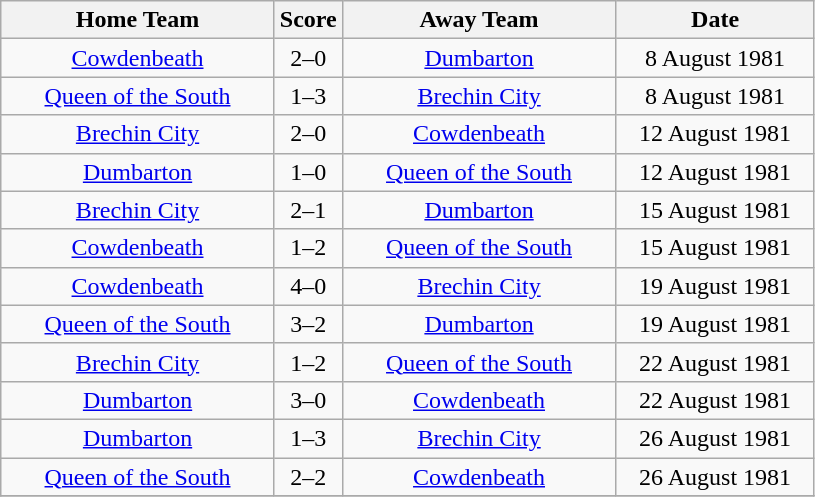<table class="wikitable" style="text-align:center;">
<tr>
<th width=175>Home Team</th>
<th width=20>Score</th>
<th width=175>Away Team</th>
<th width= 125>Date</th>
</tr>
<tr>
<td><a href='#'>Cowdenbeath</a></td>
<td>2–0</td>
<td><a href='#'>Dumbarton</a></td>
<td>8 August 1981</td>
</tr>
<tr>
<td><a href='#'>Queen of the South</a></td>
<td>1–3</td>
<td><a href='#'>Brechin City</a></td>
<td>8 August 1981</td>
</tr>
<tr>
<td><a href='#'>Brechin City</a></td>
<td>2–0</td>
<td><a href='#'>Cowdenbeath</a></td>
<td>12 August 1981</td>
</tr>
<tr>
<td><a href='#'>Dumbarton</a></td>
<td>1–0</td>
<td><a href='#'>Queen of the South</a></td>
<td>12 August 1981</td>
</tr>
<tr>
<td><a href='#'>Brechin City</a></td>
<td>2–1</td>
<td><a href='#'>Dumbarton</a></td>
<td>15 August 1981</td>
</tr>
<tr>
<td><a href='#'>Cowdenbeath</a></td>
<td>1–2</td>
<td><a href='#'>Queen of the South</a></td>
<td>15 August 1981</td>
</tr>
<tr>
<td><a href='#'>Cowdenbeath</a></td>
<td>4–0</td>
<td><a href='#'>Brechin City</a></td>
<td>19 August 1981</td>
</tr>
<tr>
<td><a href='#'>Queen of the South</a></td>
<td>3–2</td>
<td><a href='#'>Dumbarton</a></td>
<td>19 August 1981</td>
</tr>
<tr>
<td><a href='#'>Brechin City</a></td>
<td>1–2</td>
<td><a href='#'>Queen of the South</a></td>
<td>22 August 1981</td>
</tr>
<tr>
<td><a href='#'>Dumbarton</a></td>
<td>3–0</td>
<td><a href='#'>Cowdenbeath</a></td>
<td>22 August 1981</td>
</tr>
<tr>
<td><a href='#'>Dumbarton</a></td>
<td>1–3</td>
<td><a href='#'>Brechin City</a></td>
<td>26 August 1981</td>
</tr>
<tr>
<td><a href='#'>Queen of the South</a></td>
<td>2–2</td>
<td><a href='#'>Cowdenbeath</a></td>
<td>26 August 1981</td>
</tr>
<tr>
</tr>
</table>
